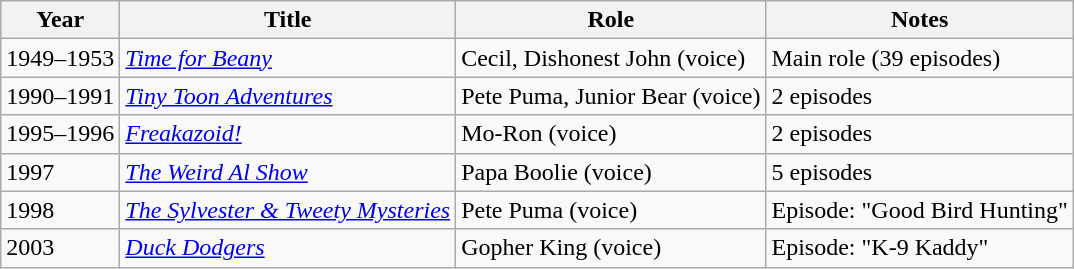<table class="wikitable sortable">
<tr>
<th>Year</th>
<th>Title</th>
<th>Role</th>
<th>Notes</th>
</tr>
<tr>
<td>1949–1953</td>
<td><em><a href='#'>Time for Beany</a></em></td>
<td>Cecil, Dishonest John (voice)</td>
<td>Main role (39 episodes)</td>
</tr>
<tr>
<td>1990–1991</td>
<td><em><a href='#'>Tiny Toon Adventures</a></em></td>
<td>Pete Puma, Junior Bear (voice)</td>
<td>2 episodes</td>
</tr>
<tr>
<td>1995–1996</td>
<td><em><a href='#'>Freakazoid!</a></em></td>
<td>Mo-Ron (voice)</td>
<td>2 episodes</td>
</tr>
<tr>
<td>1997</td>
<td><em><a href='#'>The Weird Al Show</a></em></td>
<td>Papa Boolie (voice)</td>
<td>5 episodes</td>
</tr>
<tr>
<td>1998</td>
<td><em><a href='#'>The Sylvester & Tweety Mysteries</a></em></td>
<td>Pete Puma (voice)</td>
<td>Episode: "Good Bird Hunting"</td>
</tr>
<tr>
<td>2003</td>
<td><em><a href='#'>Duck Dodgers</a></em></td>
<td>Gopher King (voice)</td>
<td>Episode: "K-9 Kaddy"</td>
</tr>
</table>
